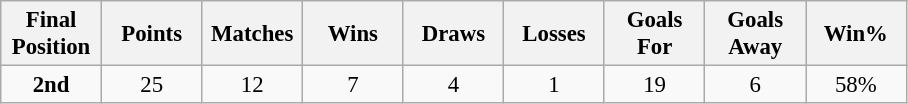<table class="wikitable" style="font-size: 95%; text-align: center;">
<tr>
<th width=60>Final Position</th>
<th width=60>Points</th>
<th width=60>Matches</th>
<th width=60>Wins</th>
<th width=60>Draws</th>
<th width=60>Losses</th>
<th width=60>Goals For</th>
<th width=60>Goals Away</th>
<th width=60>Win%</th>
</tr>
<tr>
<td><strong>2nd</strong></td>
<td>25</td>
<td>12</td>
<td>7</td>
<td>4</td>
<td>1</td>
<td>19</td>
<td>6</td>
<td>58%</td>
</tr>
</table>
